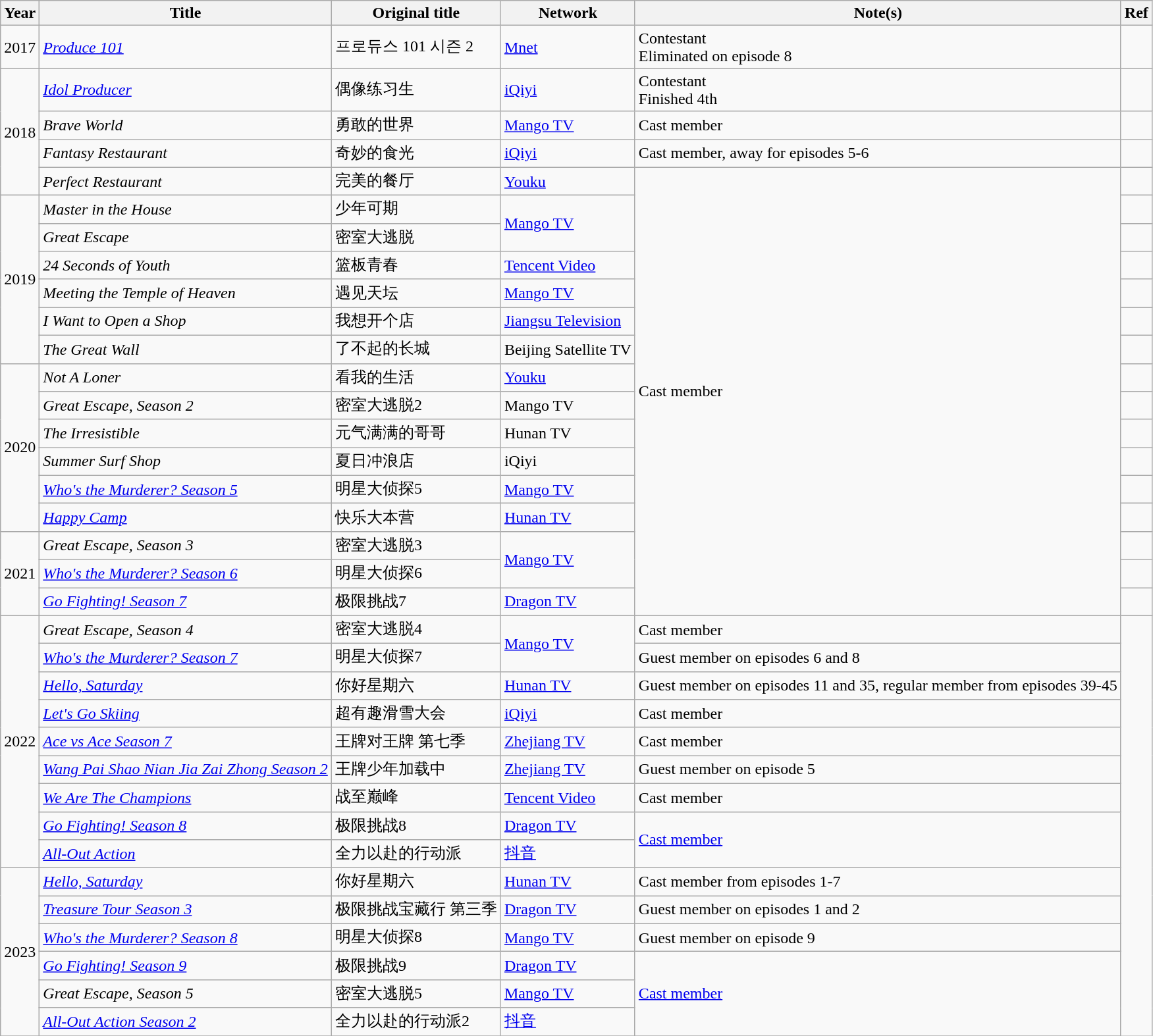<table class="wikitable sortable">
<tr>
<th>Year</th>
<th>Title</th>
<th>Original title</th>
<th>Network</th>
<th>Note(s)</th>
<th>Ref</th>
</tr>
<tr>
<td>2017</td>
<td><em><a href='#'>Produce 101</a></em></td>
<td>프로듀스 101 시즌 2</td>
<td><a href='#'>Mnet</a></td>
<td>Contestant<br>Eliminated on episode 8</td>
<td></td>
</tr>
<tr>
<td rowspan="4">2018</td>
<td><em><a href='#'>Idol Producer</a></em></td>
<td>偶像练习生</td>
<td><a href='#'>iQiyi</a></td>
<td>Contestant<br>Finished 4th</td>
<td></td>
</tr>
<tr>
<td><em>Brave World</em></td>
<td>勇敢的世界</td>
<td><a href='#'>Mango TV</a></td>
<td>Cast member</td>
<td></td>
</tr>
<tr>
<td><em>Fantasy Restaurant</em></td>
<td>奇妙的食光</td>
<td><a href='#'>iQiyi</a></td>
<td>Cast member, away for episodes 5-6</td>
<td></td>
</tr>
<tr>
<td><em>Perfect Restaurant</em></td>
<td>完美的餐厅</td>
<td><a href='#'>Youku</a></td>
<td rowspan="16">Cast member</td>
<td></td>
</tr>
<tr>
<td rowspan="6">2019</td>
<td><em>Master in the House</em></td>
<td>少年可期</td>
<td rowspan="2"><a href='#'>Mango TV</a></td>
<td></td>
</tr>
<tr>
<td><em>Great Escape</em></td>
<td>密室大逃脱</td>
<td></td>
</tr>
<tr>
<td><em>24 Seconds of Youth</em></td>
<td>篮板青春</td>
<td><a href='#'>Tencent Video</a></td>
<td></td>
</tr>
<tr>
<td><em>Meeting the Temple of Heaven</em></td>
<td>遇见天坛</td>
<td><a href='#'>Mango TV</a></td>
<td></td>
</tr>
<tr>
<td><em>I Want to Open a Shop</em></td>
<td>我想开个店</td>
<td><a href='#'>Jiangsu Television</a></td>
<td></td>
</tr>
<tr>
<td><em>The Great Wall</em></td>
<td>了不起的长城</td>
<td>Beijing Satellite TV</td>
<td></td>
</tr>
<tr>
<td rowspan="6">2020</td>
<td><em>Not A Loner</em></td>
<td>看我的生活</td>
<td><a href='#'>Youku</a></td>
<td></td>
</tr>
<tr>
<td><em>Great Escape, Season 2</em></td>
<td>密室大逃脱2</td>
<td>Mango TV</td>
<td></td>
</tr>
<tr>
<td><em>The Irresistible</em></td>
<td>元气满满的哥哥</td>
<td>Hunan TV</td>
<td></td>
</tr>
<tr>
<td><em>Summer Surf Shop</em></td>
<td>夏日冲浪店</td>
<td>iQiyi</td>
<td></td>
</tr>
<tr>
<td><em><a href='#'>Who's the Murderer? Season 5</a></em></td>
<td>明星大侦探5</td>
<td><a href='#'>Mango TV</a></td>
<td></td>
</tr>
<tr>
<td><em><a href='#'>Happy Camp</a></em></td>
<td>快乐大本营</td>
<td><a href='#'>Hunan TV</a></td>
<td></td>
</tr>
<tr>
<td rowspan="3">2021</td>
<td><em>Great Escape, Season 3</em></td>
<td>密室大逃脱3</td>
<td rowspan="2"><a href='#'>Mango TV</a></td>
<td></td>
</tr>
<tr>
<td><em><a href='#'>Who's the Murderer? Season 6</a></em></td>
<td>明星大侦探6</td>
<td></td>
</tr>
<tr>
<td><em><a href='#'>Go Fighting! Season 7</a></em></td>
<td>极限挑战7</td>
<td><a href='#'>Dragon TV</a></td>
<td></td>
</tr>
<tr>
<td rowspan="9">2022</td>
<td><em>Great Escape, Season 4</em></td>
<td>密室大逃脱4</td>
<td rowspan="2"><a href='#'>Mango TV</a></td>
<td>Cast member</td>
</tr>
<tr>
<td><em><a href='#'>Who's the Murderer? Season 7</a></em></td>
<td>明星大侦探7</td>
<td>Guest member on episodes 6 and 8</td>
</tr>
<tr>
<td><em><a href='#'>Hello, Saturday</a></em></td>
<td>你好星期六</td>
<td><a href='#'>Hunan TV</a></td>
<td>Guest member on episodes 11 and 35, regular member from episodes 39-45</td>
</tr>
<tr>
<td><em><a href='#'>Let's Go Skiing</a></em></td>
<td>超有趣滑雪大会</td>
<td><a href='#'>iQiyi</a></td>
<td>Cast member</td>
</tr>
<tr>
<td><em><a href='#'>Ace vs Ace Season 7</a></em></td>
<td>王牌对王牌 第七季</td>
<td><a href='#'>Zhejiang TV</a></td>
<td>Cast member</td>
</tr>
<tr>
<td><em><a href='#'>Wang Pai Shao Nian Jia Zai Zhong Season 2</a></em></td>
<td>王牌少年加载中</td>
<td><a href='#'>Zhejiang TV</a></td>
<td>Guest member on episode 5</td>
</tr>
<tr>
<td><em><a href='#'>We Are The Champions</a></em></td>
<td>战至巅峰</td>
<td><a href='#'>Tencent Video</a></td>
<td>Cast member</td>
</tr>
<tr>
<td><em><a href='#'>Go Fighting! Season 8</a></em></td>
<td>极限挑战8</td>
<td><a href='#'>Dragon TV</a></td>
<td rowspan="2"><a href='#'>Cast member</a></td>
</tr>
<tr>
<td><em><a href='#'>All-Out Action</a></em></td>
<td>全力以赴的行动派</td>
<td><a href='#'>抖音</a></td>
</tr>
<tr>
<td rowspan="6">2023</td>
<td><em><a href='#'>Hello, Saturday</a></em></td>
<td>你好星期六</td>
<td><a href='#'>Hunan TV</a></td>
<td>Cast member from episodes 1-7</td>
</tr>
<tr>
<td><em><a href='#'>Treasure Tour Season 3</a></em></td>
<td>极限挑战宝藏行 第三季</td>
<td><a href='#'>Dragon TV</a></td>
<td>Guest member on episodes 1 and 2</td>
</tr>
<tr>
<td><em><a href='#'>Who's the Murderer? Season 8</a></em></td>
<td>明星大侦探8</td>
<td><a href='#'>Mango TV</a></td>
<td>Guest member on episode 9</td>
</tr>
<tr>
<td><em><a href='#'>Go Fighting! Season 9</a></em></td>
<td>极限挑战9</td>
<td><a href='#'>Dragon TV</a></td>
<td rowspan="3"><a href='#'>Cast member</a></td>
</tr>
<tr>
<td><em>Great Escape, Season 5</em></td>
<td>密室大逃脱5</td>
<td><a href='#'>Mango TV</a></td>
</tr>
<tr>
<td><em><a href='#'>All-Out Action Season 2</a></em></td>
<td>全力以赴的行动派2</td>
<td><a href='#'>抖音</a></td>
</tr>
<tr>
</tr>
</table>
